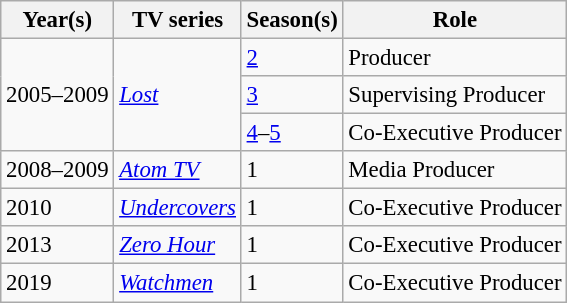<table class="wikitable" style="font-size: 95%;">
<tr>
<th>Year(s)</th>
<th>TV series</th>
<th>Season(s)</th>
<th>Role</th>
</tr>
<tr>
<td rowspan=3>2005–2009</td>
<td rowspan=3><em><a href='#'>Lost</a></em></td>
<td><a href='#'>2</a></td>
<td>Producer</td>
</tr>
<tr>
<td><a href='#'>3</a></td>
<td>Supervising Producer</td>
</tr>
<tr>
<td><a href='#'>4</a>–<a href='#'>5</a></td>
<td>Co-Executive Producer</td>
</tr>
<tr>
<td>2008–2009</td>
<td><em><a href='#'>Atom TV</a></em></td>
<td>1</td>
<td>Media Producer</td>
</tr>
<tr>
<td>2010</td>
<td><em><a href='#'>Undercovers</a></em></td>
<td>1</td>
<td>Co-Executive Producer</td>
</tr>
<tr>
<td>2013</td>
<td><em><a href='#'>Zero Hour</a></em></td>
<td>1</td>
<td>Co-Executive Producer</td>
</tr>
<tr>
<td>2019</td>
<td><em><a href='#'>Watchmen</a></em></td>
<td>1</td>
<td>Co-Executive Producer</td>
</tr>
</table>
